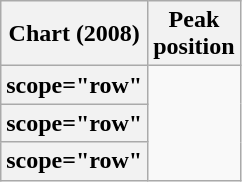<table class="wikitable plainrowheaders sortable">
<tr>
<th scope="col">Chart (2008)</th>
<th scope="col">Peak<br>position</th>
</tr>
<tr>
<th>scope="row" </th>
</tr>
<tr>
<th>scope="row" </th>
</tr>
<tr>
<th>scope="row" </th>
</tr>
</table>
